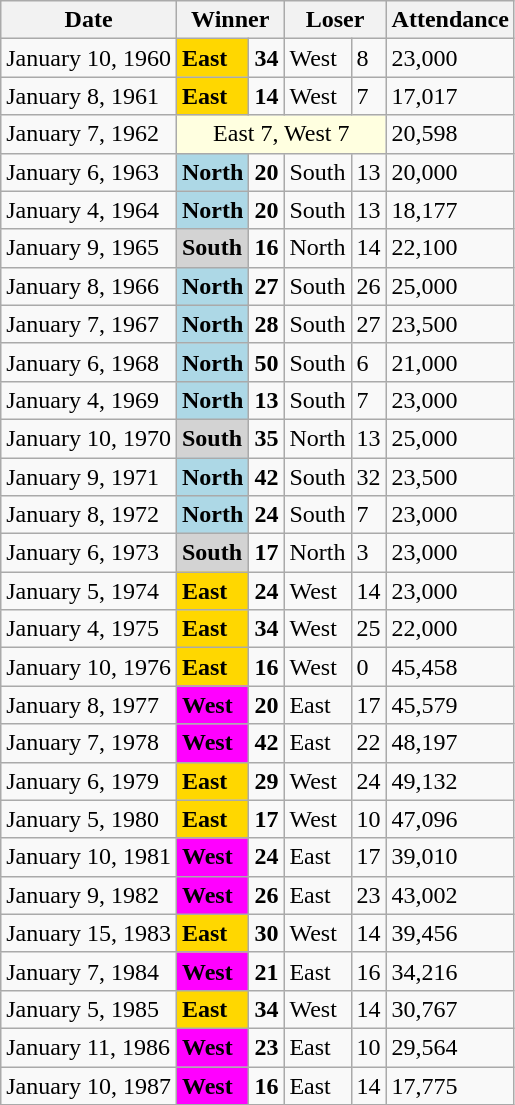<table class="wikitable">
<tr>
<th>Date</th>
<th colspan="2">Winner</th>
<th colspan="2">Loser</th>
<th>Attendance</th>
</tr>
<tr>
<td>January 10, 1960</td>
<td bgcolor=gold><strong>East</strong></td>
<td><strong>34</strong></td>
<td>West</td>
<td>8</td>
<td>23,000</td>
</tr>
<tr>
<td>January 8, 1961</td>
<td bgcolor=gold><strong>East</strong></td>
<td><strong>14</strong></td>
<td>West</td>
<td>7</td>
<td>17,017</td>
</tr>
<tr>
<td>January 7, 1962</td>
<td colspan=4 align=center bgcolor=lightyellow>East 7, West 7</td>
<td>20,598</td>
</tr>
<tr>
<td>January 6, 1963</td>
<td bgcolor=lightblue><strong>North</strong></td>
<td><strong>20</strong></td>
<td>South</td>
<td>13</td>
<td>20,000</td>
</tr>
<tr>
<td>January 4, 1964</td>
<td bgcolor=lightblue><strong>North</strong></td>
<td><strong>20</strong></td>
<td>South</td>
<td>13</td>
<td>18,177</td>
</tr>
<tr>
<td>January 9, 1965</td>
<td bgcolor=lightgrey><strong>South</strong></td>
<td><strong>16</strong></td>
<td>North</td>
<td>14</td>
<td>22,100</td>
</tr>
<tr>
<td>January 8, 1966</td>
<td bgcolor=lightblue><strong>North</strong></td>
<td><strong>27</strong></td>
<td>South</td>
<td>26</td>
<td>25,000</td>
</tr>
<tr>
<td>January 7, 1967</td>
<td bgcolor=lightblue><strong>North</strong></td>
<td><strong>28</strong></td>
<td>South</td>
<td>27</td>
<td>23,500</td>
</tr>
<tr>
<td>January 6, 1968</td>
<td bgcolor=lightblue><strong>North</strong></td>
<td><strong>50</strong></td>
<td>South</td>
<td>6</td>
<td>21,000</td>
</tr>
<tr>
<td>January 4, 1969</td>
<td bgcolor=lightblue><strong>North</strong></td>
<td><strong>13</strong></td>
<td>South</td>
<td>7</td>
<td>23,000</td>
</tr>
<tr>
<td>January 10, 1970</td>
<td bgcolor=lightgrey><strong>South</strong></td>
<td><strong>35</strong></td>
<td>North</td>
<td>13</td>
<td>25,000</td>
</tr>
<tr>
<td>January 9, 1971</td>
<td bgcolor=lightblue><strong>North</strong></td>
<td><strong>42</strong></td>
<td>South</td>
<td>32</td>
<td>23,500</td>
</tr>
<tr>
<td>January 8, 1972</td>
<td bgcolor=lightblue><strong>North</strong></td>
<td><strong>24</strong></td>
<td>South</td>
<td>7</td>
<td>23,000</td>
</tr>
<tr>
<td>January 6, 1973</td>
<td bgcolor=lightgrey><strong>South</strong></td>
<td><strong>17</strong></td>
<td>North</td>
<td>3</td>
<td>23,000</td>
</tr>
<tr>
<td>January 5, 1974</td>
<td bgcolor=gold><strong>East</strong></td>
<td><strong>24</strong></td>
<td>West</td>
<td>14</td>
<td>23,000</td>
</tr>
<tr>
<td>January 4, 1975</td>
<td bgcolor=gold><strong>East</strong></td>
<td><strong>34</strong></td>
<td>West</td>
<td>25</td>
<td>22,000</td>
</tr>
<tr>
<td>January 10, 1976</td>
<td bgcolor=gold><strong>East</strong></td>
<td><strong>16</strong></td>
<td>West</td>
<td>0</td>
<td>45,458</td>
</tr>
<tr>
<td>January 8, 1977</td>
<td bgcolor=fuchsia><strong>West</strong></td>
<td><strong>20</strong></td>
<td>East</td>
<td>17</td>
<td>45,579</td>
</tr>
<tr>
<td>January 7, 1978</td>
<td bgcolor=fuchsia><strong>West</strong></td>
<td><strong>42</strong></td>
<td>East</td>
<td>22</td>
<td>48,197</td>
</tr>
<tr>
<td>January 6, 1979</td>
<td bgcolor=gold><strong>East</strong></td>
<td><strong>29</strong></td>
<td>West</td>
<td>24</td>
<td>49,132</td>
</tr>
<tr>
<td>January 5, 1980</td>
<td bgcolor=gold><strong>East</strong></td>
<td><strong>17</strong></td>
<td>West</td>
<td>10</td>
<td>47,096</td>
</tr>
<tr>
<td>January 10, 1981</td>
<td bgcolor=fuchsia><strong>West</strong></td>
<td><strong>24</strong></td>
<td>East</td>
<td>17</td>
<td>39,010</td>
</tr>
<tr>
<td>January 9, 1982</td>
<td bgcolor=fuchsia><strong>West</strong></td>
<td><strong>26</strong></td>
<td>East</td>
<td>23</td>
<td>43,002</td>
</tr>
<tr>
<td>January 15, 1983</td>
<td bgcolor=gold><strong>East</strong></td>
<td><strong>30</strong></td>
<td>West</td>
<td>14</td>
<td>39,456</td>
</tr>
<tr>
<td>January 7, 1984</td>
<td bgcolor=fuchsia><strong>West</strong></td>
<td><strong>21</strong></td>
<td>East</td>
<td>16</td>
<td>34,216</td>
</tr>
<tr>
<td>January 5, 1985</td>
<td bgcolor=gold><strong>East</strong></td>
<td><strong>34</strong></td>
<td>West</td>
<td>14</td>
<td>30,767</td>
</tr>
<tr>
<td>January 11, 1986</td>
<td bgcolor=fuchsia><strong>West</strong></td>
<td><strong>23</strong></td>
<td>East</td>
<td>10</td>
<td>29,564</td>
</tr>
<tr>
<td>January 10, 1987</td>
<td bgcolor=fuchsia><strong>West</strong></td>
<td><strong>16</strong></td>
<td>East</td>
<td>14</td>
<td>17,775</td>
</tr>
</table>
